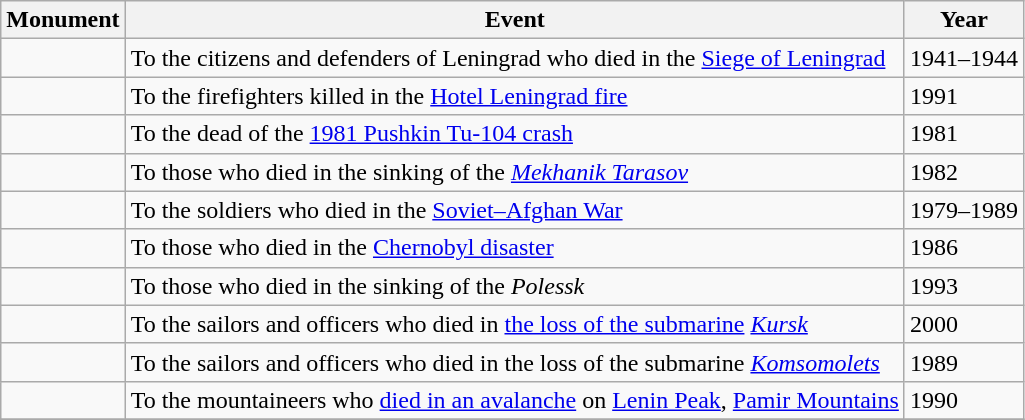<table class="wikitable sortable">
<tr>
<th class=unsortable>Monument<br></th>
<th class=unsortable>Event<br></th>
<th>Year</th>
</tr>
<tr>
<td></td>
<td>To the citizens and defenders of Leningrad who died in the <a href='#'>Siege of Leningrad</a></td>
<td>1941–1944</td>
</tr>
<tr>
<td></td>
<td>To the firefighters killed in the <a href='#'>Hotel Leningrad fire</a></td>
<td>1991</td>
</tr>
<tr>
<td></td>
<td>To the dead of the <a href='#'>1981 Pushkin Tu-104 crash</a></td>
<td>1981</td>
</tr>
<tr>
<td></td>
<td>To those who died in the sinking of the <a href='#'><em>Mekhanik Tarasov</em></a></td>
<td>1982</td>
</tr>
<tr>
<td></td>
<td>To the soldiers who died in the <a href='#'>Soviet–Afghan War</a></td>
<td>1979–1989</td>
</tr>
<tr>
<td></td>
<td>To those who died in the <a href='#'>Chernobyl disaster</a></td>
<td>1986</td>
</tr>
<tr>
<td></td>
<td>To those who died in the sinking of the <em>Polessk</em></td>
<td>1993</td>
</tr>
<tr>
<td></td>
<td>To the sailors and officers who died in <a href='#'>the loss of the submarine</a> <a href='#'><em>Kursk</em></a></td>
<td>2000</td>
</tr>
<tr>
<td></td>
<td>To the sailors and officers who died in the loss of the submarine <a href='#'><em>Komsomolets</em></a></td>
<td>1989</td>
</tr>
<tr>
<td></td>
<td>To the mountaineers who <a href='#'>died in an avalanche</a> on <a href='#'>Lenin Peak</a>, <a href='#'>Pamir Mountains</a></td>
<td>1990</td>
</tr>
<tr>
</tr>
</table>
